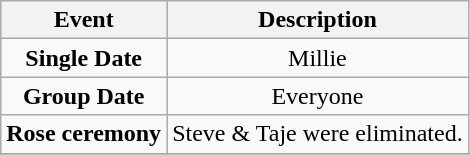<table class="wikitable sortable" style="text-align:center;">
<tr>
<th>Event</th>
<th>Description</th>
</tr>
<tr>
<td><strong>Single Date</strong></td>
<td>Millie</td>
</tr>
<tr>
<td><strong>Group Date</strong></td>
<td>Everyone</td>
</tr>
<tr>
<td><strong>Rose ceremony</strong></td>
<td>Steve & Taje were eliminated.</td>
</tr>
<tr>
</tr>
</table>
